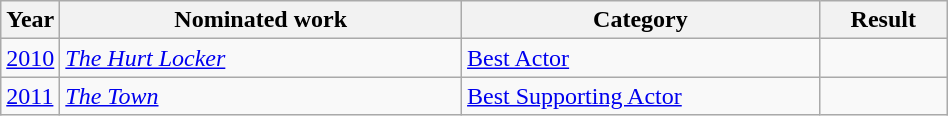<table class="wikitable sortable" width="50%">
<tr>
<th width="1%">Year</th>
<th width="45%">Nominated work</th>
<th width="40%">Category</th>
<th width="14%">Result</th>
</tr>
<tr>
<td><a href='#'>2010</a></td>
<td><em><a href='#'>The Hurt Locker</a></em></td>
<td><a href='#'>Best Actor</a></td>
<td></td>
</tr>
<tr>
<td><a href='#'>2011</a></td>
<td><em><a href='#'>The Town</a></em></td>
<td><a href='#'>Best Supporting Actor</a></td>
<td></td>
</tr>
</table>
